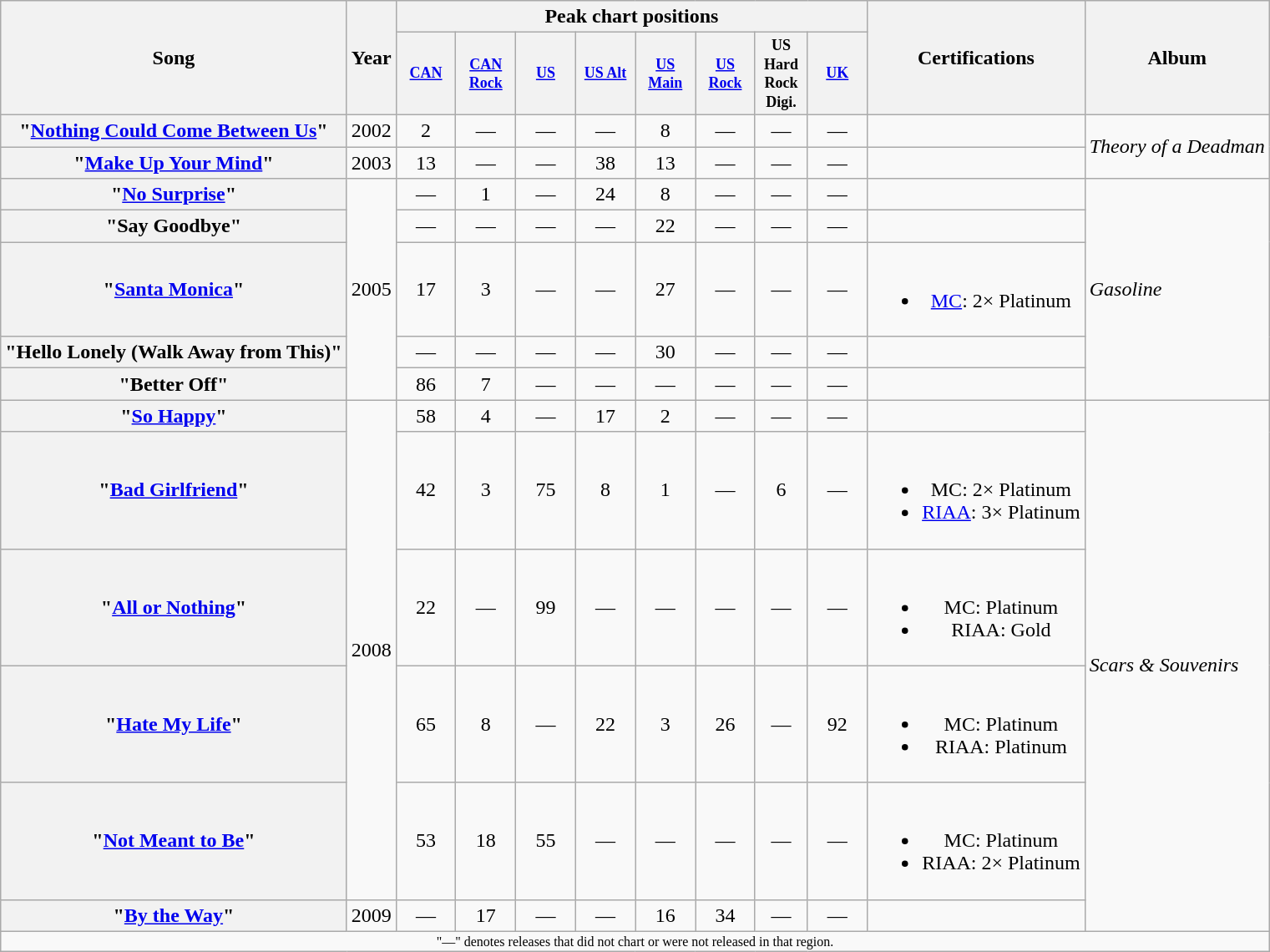<table class="wikitable plainrowheaders" style="text-align:center;">
<tr>
<th scope="col" rowspan="2">Song</th>
<th scope="col" rowspan="2">Year</th>
<th scope="col" colspan="8">Peak chart positions</th>
<th scope="col" rowspan="2">Certifications</th>
<th scope="col" rowspan="2">Album</th>
</tr>
<tr style="font-size:75%">
<th style="width:3.5em;"><a href='#'>CAN</a><br></th>
<th style="width:3.5em;"><a href='#'>CAN Rock</a><br></th>
<th style="width:3.5em;"><a href='#'>US</a><br></th>
<th style="width:3.5em;"><a href='#'>US Alt</a><br></th>
<th style="width:3.5em;"><a href='#'>US Main</a><br></th>
<th style="width:3.5em;"><a href='#'>US Rock</a><br></th>
<th scope="col" style="width:3em">US Hard Rock Digi.</th>
<th style="width:3.5em;"><a href='#'>UK</a><br></th>
</tr>
<tr>
<th scope="row">"<a href='#'>Nothing Could Come Between Us</a>"</th>
<td>2002</td>
<td>2</td>
<td>—</td>
<td>—</td>
<td>—</td>
<td>8</td>
<td>—</td>
<td>—</td>
<td>—</td>
<td></td>
<td rowspan="2" style="white-space: nowrap; text-align:left;"><em>Theory of a Deadman</em></td>
</tr>
<tr>
<th scope="row">"<a href='#'>Make Up Your Mind</a>"</th>
<td>2003</td>
<td>13</td>
<td>—</td>
<td>—</td>
<td>38</td>
<td>13</td>
<td>—</td>
<td>—</td>
<td>—</td>
<td></td>
</tr>
<tr>
<th scope="row">"<a href='#'>No Surprise</a>"</th>
<td rowspan="5">2005</td>
<td>—</td>
<td>1</td>
<td>—</td>
<td>24</td>
<td>8</td>
<td>—</td>
<td>—</td>
<td>—</td>
<td></td>
<td rowspan="5" style="text-align:left;"><em>Gasoline</em></td>
</tr>
<tr>
<th scope="row">"Say Goodbye"</th>
<td>—</td>
<td>—</td>
<td>—</td>
<td>—</td>
<td>22</td>
<td>—</td>
<td>—</td>
<td>—</td>
<td></td>
</tr>
<tr>
<th scope="row">"<a href='#'>Santa Monica</a>"</th>
<td>17</td>
<td>3</td>
<td>—</td>
<td>—</td>
<td>27</td>
<td>—</td>
<td>—</td>
<td>—</td>
<td><br><ul><li><a href='#'>MC</a>: 2× Platinum</li></ul></td>
</tr>
<tr>
<th scope="row" style="white-space: nowrap;">"Hello Lonely (Walk Away from This)"</th>
<td>—</td>
<td>—</td>
<td>—</td>
<td>—</td>
<td>30</td>
<td>—</td>
<td>—</td>
<td>—</td>
<td></td>
</tr>
<tr>
<th scope="row">"Better Off"</th>
<td>86</td>
<td>7</td>
<td>—</td>
<td>—</td>
<td>—</td>
<td>—</td>
<td>—</td>
<td>—</td>
<td></td>
</tr>
<tr>
<th scope="row">"<a href='#'>So Happy</a>"</th>
<td rowspan="5">2008</td>
<td>58</td>
<td>4</td>
<td>—</td>
<td>17</td>
<td>2</td>
<td>—</td>
<td>—</td>
<td>—</td>
<td></td>
<td rowspan="6" style="text-align:left;"><em>Scars & Souvenirs</em></td>
</tr>
<tr>
<th scope="row">"<a href='#'>Bad Girlfriend</a>"</th>
<td>42</td>
<td>3</td>
<td>75</td>
<td>8</td>
<td>1</td>
<td>—</td>
<td>6</td>
<td>—</td>
<td style="white-space: nowrap;"><br><ul><li>MC: 2× Platinum</li><li><a href='#'>RIAA</a>: 3× Platinum</li></ul></td>
</tr>
<tr>
<th scope="row">"<a href='#'>All or Nothing</a>"</th>
<td>22</td>
<td>—</td>
<td>99</td>
<td>—</td>
<td>—</td>
<td>—</td>
<td>—</td>
<td>—</td>
<td><br><ul><li>MC: Platinum</li><li>RIAA: Gold</li></ul></td>
</tr>
<tr>
<th scope="row">"<a href='#'>Hate My Life</a>"</th>
<td>65</td>
<td>8</td>
<td>—</td>
<td>22</td>
<td>3</td>
<td>26</td>
<td>—</td>
<td>92</td>
<td><br><ul><li>MC: Platinum</li><li>RIAA: Platinum</li></ul></td>
</tr>
<tr>
<th scope="row">"<a href='#'>Not Meant to Be</a>"</th>
<td>53</td>
<td>18</td>
<td>55</td>
<td>—</td>
<td>—</td>
<td>—</td>
<td>—</td>
<td>—</td>
<td style="white-space: nowrap;"><br><ul><li>MC: Platinum</li><li>RIAA: 2× Platinum</li></ul></td>
</tr>
<tr>
<th scope="row">"<a href='#'>By the Way</a>"</th>
<td>2009</td>
<td>—</td>
<td>17</td>
<td>—</td>
<td>—</td>
<td>16</td>
<td>34</td>
<td>—</td>
<td>—</td>
<td></td>
</tr>
<tr>
<td align="center" colspan="12" style="font-size: 8pt">"—" denotes releases that did not chart or were not released in that region.</td>
</tr>
</table>
